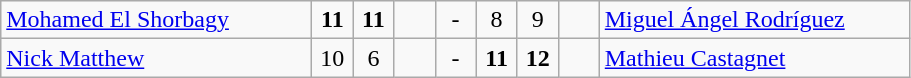<table class="wikitable">
<tr>
<td width=200> <a href='#'>Mohamed El Shorbagy</a></td>
<td style="width:20px; text-align:center;"><strong>11</strong></td>
<td style="width:20px; text-align:center;"><strong>11</strong></td>
<td style="width:20px; text-align:center;"></td>
<td style="width:20px; text-align:center;">-</td>
<td style="width:20px; text-align:center;">8</td>
<td style="width:20px; text-align:center;">9</td>
<td style="width:20px; text-align:center;"></td>
<td width=200> <a href='#'>Miguel Ángel Rodríguez</a></td>
</tr>
<tr>
<td> <a href='#'>Nick Matthew</a></td>
<td style="text-align:center;">10</td>
<td style="text-align:center;">6</td>
<td style="text-align:center;"></td>
<td style="text-align:center;">-</td>
<td style="text-align:center;"><strong>11</strong></td>
<td style="text-align:center;"><strong>12</strong></td>
<td style="text-align:center;"></td>
<td> <a href='#'>Mathieu Castagnet</a></td>
</tr>
</table>
